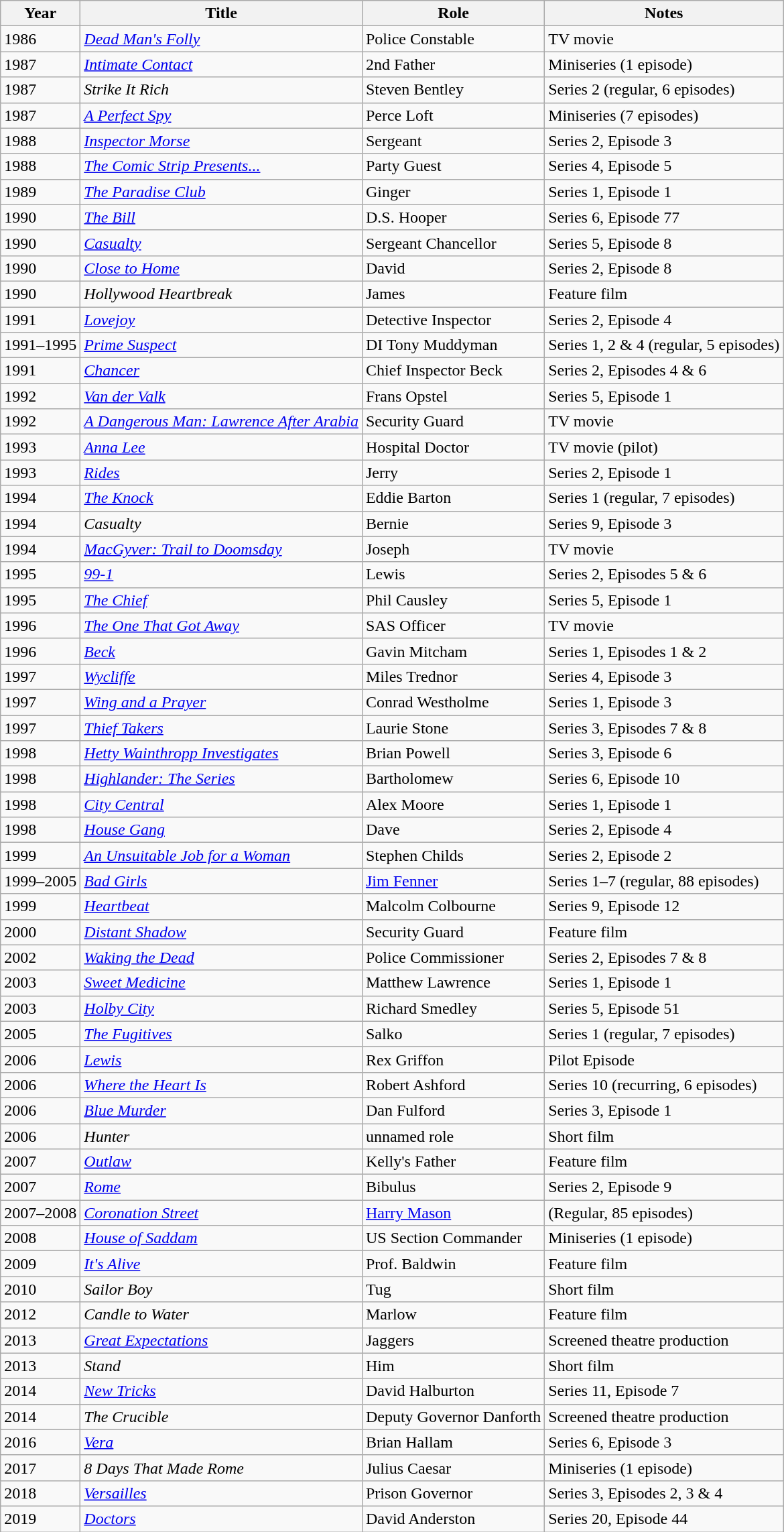<table class="wikitable">
<tr>
<th>Year</th>
<th>Title</th>
<th>Role</th>
<th>Notes</th>
</tr>
<tr>
<td>1986</td>
<td><em><a href='#'>Dead Man's Folly</a></em></td>
<td>Police Constable </td>
<td>TV movie</td>
</tr>
<tr>
<td>1987</td>
<td><em><a href='#'>Intimate Contact</a></em></td>
<td>2nd Father</td>
<td>Miniseries (1 episode)</td>
</tr>
<tr>
<td>1987</td>
<td><em>Strike It Rich</em></td>
<td>Steven Bentley</td>
<td>Series 2 (regular, 6 episodes)</td>
</tr>
<tr>
<td>1987</td>
<td><em><a href='#'>A Perfect Spy</a></em></td>
<td>Perce Loft</td>
<td>Miniseries (7 episodes)</td>
</tr>
<tr>
<td>1988</td>
<td><em><a href='#'>Inspector Morse</a></em></td>
<td>Sergeant</td>
<td>Series 2, Episode 3</td>
</tr>
<tr>
<td>1988</td>
<td><em><a href='#'>The Comic Strip Presents...</a></em></td>
<td>Party Guest</td>
<td>Series 4, Episode 5</td>
</tr>
<tr>
<td>1989</td>
<td><em><a href='#'>The Paradise Club</a></em></td>
<td>Ginger</td>
<td>Series 1, Episode 1</td>
</tr>
<tr>
<td>1990</td>
<td><em><a href='#'>The Bill</a></em></td>
<td>D.S. Hooper</td>
<td>Series 6, Episode 77</td>
</tr>
<tr>
<td>1990</td>
<td><em><a href='#'>Casualty</a></em></td>
<td>Sergeant Chancellor</td>
<td>Series 5, Episode 8</td>
</tr>
<tr>
<td>1990</td>
<td><em><a href='#'>Close to Home</a></em></td>
<td>David</td>
<td>Series 2, Episode 8</td>
</tr>
<tr>
<td>1990</td>
<td><em>Hollywood Heartbreak</em></td>
<td>James</td>
<td>Feature film</td>
</tr>
<tr>
<td>1991</td>
<td><em><a href='#'>Lovejoy</a></em></td>
<td>Detective Inspector</td>
<td>Series 2, Episode 4</td>
</tr>
<tr>
<td>1991–1995</td>
<td><em><a href='#'>Prime Suspect</a></em></td>
<td>DI Tony Muddyman</td>
<td>Series 1, 2 & 4 (regular, 5 episodes)</td>
</tr>
<tr>
<td>1991</td>
<td><em><a href='#'>Chancer</a></em></td>
<td>Chief Inspector Beck</td>
<td>Series 2, Episodes 4 & 6</td>
</tr>
<tr>
<td>1992</td>
<td><em><a href='#'>Van der Valk</a></em></td>
<td>Frans Opstel</td>
<td>Series 5, Episode 1</td>
</tr>
<tr>
<td>1992</td>
<td><em><a href='#'>A Dangerous Man: Lawrence After Arabia</a></em></td>
<td>Security Guard</td>
<td>TV movie</td>
</tr>
<tr>
<td>1993</td>
<td><em><a href='#'>Anna Lee</a></em></td>
<td>Hospital Doctor</td>
<td>TV movie (pilot)</td>
</tr>
<tr>
<td>1993</td>
<td><em><a href='#'>Rides</a></em></td>
<td>Jerry</td>
<td>Series 2, Episode 1</td>
</tr>
<tr>
<td>1994</td>
<td><em><a href='#'>The Knock</a></em></td>
<td>Eddie Barton</td>
<td>Series 1 (regular, 7 episodes)</td>
</tr>
<tr>
<td>1994</td>
<td><em>Casualty</em></td>
<td>Bernie</td>
<td>Series 9, Episode 3</td>
</tr>
<tr>
<td>1994</td>
<td><em><a href='#'>MacGyver: Trail to Doomsday</a></em></td>
<td>Joseph </td>
<td>TV movie</td>
</tr>
<tr>
<td>1995</td>
<td><em><a href='#'>99-1</a></em></td>
<td>Lewis</td>
<td>Series 2, Episodes 5 & 6</td>
</tr>
<tr>
<td>1995</td>
<td><em><a href='#'>The Chief</a></em></td>
<td>Phil Causley</td>
<td>Series 5, Episode 1</td>
</tr>
<tr>
<td>1996</td>
<td><em><a href='#'>The One That Got Away</a></em></td>
<td>SAS Officer</td>
<td>TV movie</td>
</tr>
<tr>
<td>1996</td>
<td><em><a href='#'>Beck</a></em></td>
<td>Gavin Mitcham</td>
<td>Series 1, Episodes 1 & 2</td>
</tr>
<tr>
<td>1997</td>
<td><em><a href='#'>Wycliffe</a></em></td>
<td>Miles Trednor</td>
<td>Series 4, Episode 3</td>
</tr>
<tr>
<td>1997</td>
<td><em><a href='#'>Wing and a Prayer</a></em></td>
<td>Conrad Westholme</td>
<td>Series 1, Episode 3</td>
</tr>
<tr>
<td>1997</td>
<td><em><a href='#'>Thief Takers</a></em></td>
<td>Laurie Stone</td>
<td>Series 3, Episodes 7 & 8</td>
</tr>
<tr>
<td>1998</td>
<td><em><a href='#'>Hetty Wainthropp Investigates</a></em></td>
<td>Brian Powell</td>
<td>Series 3, Episode 6</td>
</tr>
<tr>
<td>1998</td>
<td><em><a href='#'>Highlander: The Series</a></em></td>
<td>Bartholomew</td>
<td>Series 6, Episode 10</td>
</tr>
<tr>
<td>1998</td>
<td><em><a href='#'>City Central</a></em></td>
<td>Alex Moore</td>
<td>Series 1, Episode 1</td>
</tr>
<tr>
<td>1998</td>
<td><em><a href='#'>House Gang</a></em></td>
<td>Dave</td>
<td>Series 2, Episode 4</td>
</tr>
<tr>
<td>1999</td>
<td><em><a href='#'>An Unsuitable Job for a Woman</a></em></td>
<td>Stephen Childs</td>
<td>Series 2, Episode 2</td>
</tr>
<tr>
<td>1999–2005</td>
<td><em><a href='#'>Bad Girls</a></em></td>
<td><a href='#'>Jim Fenner</a></td>
<td>Series 1–7 (regular, 88 episodes)</td>
</tr>
<tr>
<td>1999</td>
<td><em><a href='#'>Heartbeat</a></em></td>
<td>Malcolm Colbourne</td>
<td>Series 9, Episode 12</td>
</tr>
<tr>
<td>2000</td>
<td><em><a href='#'>Distant Shadow</a></em></td>
<td>Security Guard</td>
<td>Feature film</td>
</tr>
<tr>
<td>2002</td>
<td><em><a href='#'>Waking the Dead</a></em></td>
<td>Police Commissioner</td>
<td>Series 2, Episodes 7 & 8</td>
</tr>
<tr>
<td>2003</td>
<td><em><a href='#'>Sweet Medicine</a></em></td>
<td>Matthew Lawrence</td>
<td>Series 1, Episode 1</td>
</tr>
<tr>
<td>2003</td>
<td><em><a href='#'>Holby City</a></em></td>
<td>Richard Smedley</td>
<td>Series 5, Episode 51</td>
</tr>
<tr>
<td>2005</td>
<td><em><a href='#'>The Fugitives</a></em></td>
<td>Salko</td>
<td>Series 1 (regular, 7 episodes)</td>
</tr>
<tr>
<td>2006</td>
<td><em><a href='#'>Lewis</a></em></td>
<td>Rex Griffon</td>
<td>Pilot Episode</td>
</tr>
<tr>
<td>2006</td>
<td><em><a href='#'>Where the Heart Is</a></em></td>
<td>Robert Ashford</td>
<td>Series 10 (recurring, 6 episodes)</td>
</tr>
<tr>
<td>2006</td>
<td><em><a href='#'>Blue Murder</a></em></td>
<td>Dan Fulford</td>
<td>Series 3, Episode 1</td>
</tr>
<tr>
<td>2006</td>
<td><em>Hunter</em></td>
<td>unnamed role</td>
<td>Short film</td>
</tr>
<tr>
<td>2007</td>
<td><em><a href='#'>Outlaw</a></em></td>
<td>Kelly's Father </td>
<td>Feature film</td>
</tr>
<tr>
<td>2007</td>
<td><em><a href='#'>Rome</a></em></td>
<td>Bibulus</td>
<td>Series 2, Episode 9</td>
</tr>
<tr>
<td>2007–2008</td>
<td><em><a href='#'>Coronation Street</a></em></td>
<td><a href='#'>Harry Mason</a></td>
<td>(Regular, 85 episodes)</td>
</tr>
<tr>
<td>2008</td>
<td><em><a href='#'>House of Saddam</a></em></td>
<td>US Section Commander</td>
<td>Miniseries (1 episode)</td>
</tr>
<tr>
<td>2009</td>
<td><em><a href='#'>It's Alive</a></em></td>
<td>Prof. Baldwin</td>
<td>Feature film</td>
</tr>
<tr>
<td>2010</td>
<td><em>Sailor Boy</em></td>
<td>Tug</td>
<td>Short film</td>
</tr>
<tr>
<td>2012</td>
<td><em>Candle to Water</em></td>
<td>Marlow</td>
<td>Feature film</td>
</tr>
<tr>
<td>2013</td>
<td><em><a href='#'>Great Expectations</a></em></td>
<td>Jaggers</td>
<td>Screened theatre production</td>
</tr>
<tr>
<td>2013</td>
<td><em>Stand</em></td>
<td>Him </td>
<td>Short film</td>
</tr>
<tr>
<td>2014</td>
<td><em><a href='#'>New Tricks</a></em></td>
<td>David Halburton</td>
<td>Series 11, Episode 7</td>
</tr>
<tr>
<td>2014</td>
<td><em>The Crucible</em></td>
<td>Deputy Governor Danforth</td>
<td>Screened theatre production</td>
</tr>
<tr>
<td>2016</td>
<td><em><a href='#'>Vera</a></em></td>
<td>Brian Hallam</td>
<td>Series 6, Episode 3</td>
</tr>
<tr>
<td>2017</td>
<td><em>8 Days That Made Rome</em></td>
<td>Julius Caesar</td>
<td>Miniseries (1 episode)</td>
</tr>
<tr>
<td>2018</td>
<td><em><a href='#'>Versailles</a></em></td>
<td>Prison Governor</td>
<td>Series 3, Episodes 2, 3 & 4</td>
</tr>
<tr>
<td>2019</td>
<td><em><a href='#'>Doctors</a></em></td>
<td>David Anderston</td>
<td>Series 20, Episode 44</td>
</tr>
</table>
